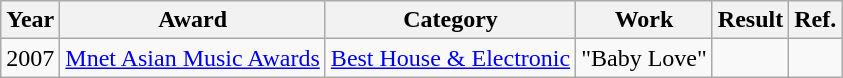<table class="wikitable plainrowheaders" style="text-align:center;">
<tr>
<th>Year</th>
<th>Award</th>
<th>Category</th>
<th>Work</th>
<th>Result</th>
<th>Ref.</th>
</tr>
<tr>
<td>2007</td>
<td><a href='#'>Mnet Asian Music Awards</a></td>
<td><a href='#'>Best House & Electronic</a></td>
<td>"Baby Love"</td>
<td></td>
<td></td>
</tr>
</table>
